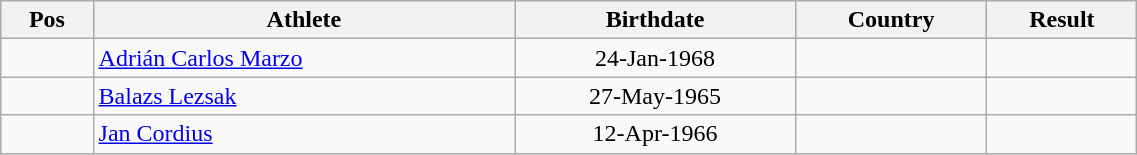<table class="wikitable"  style="text-align:center; width:60%;">
<tr>
<th>Pos</th>
<th>Athlete</th>
<th>Birthdate</th>
<th>Country</th>
<th>Result</th>
</tr>
<tr>
<td align=center></td>
<td align=left><a href='#'>Adrián Carlos Marzo</a></td>
<td>24-Jan-1968</td>
<td align=left></td>
<td></td>
</tr>
<tr>
<td align=center></td>
<td align=left><a href='#'>Balazs Lezsak</a></td>
<td>27-May-1965</td>
<td align=left></td>
<td></td>
</tr>
<tr>
<td align=center></td>
<td align=left><a href='#'>Jan Cordius</a></td>
<td>12-Apr-1966</td>
<td align=left></td>
<td></td>
</tr>
</table>
